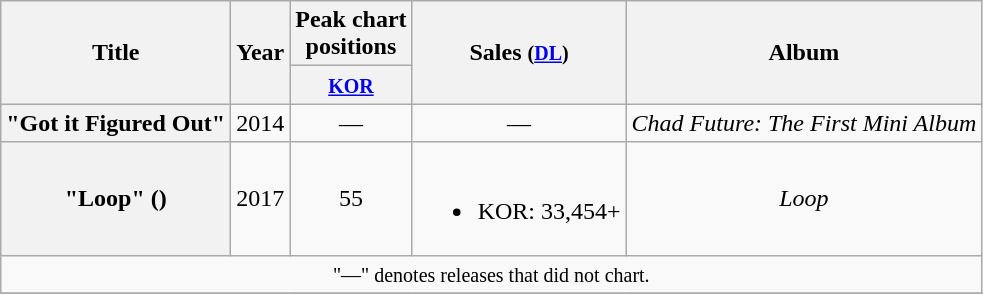<table class="wikitable plainrowheaders" style="text-align:center;">
<tr>
<th scope="col" rowspan="2">Title</th>
<th scope="col" rowspan="2">Year</th>
<th scope="col" colspan="1">Peak chart <br> positions</th>
<th scope="col" rowspan="2">Sales <small>(<a href='#'>DL</a>)</small></th>
<th scope="col" rowspan="2">Album</th>
</tr>
<tr>
<th><small><a href='#'>KOR</a></small><br></th>
</tr>
<tr>
<th scope="row">"Got it Figured Out"<br></th>
<td>2014</td>
<td>—</td>
<td>—</td>
<td><em>Chad Future: The First Mini Album</em></td>
</tr>
<tr>
<th scope="row">"Loop" ()<br></th>
<td>2017</td>
<td>55</td>
<td><br><ul><li>KOR: 33,454+</li></ul></td>
<td><em>Loop</em></td>
</tr>
<tr>
<td colspan="6" align="center"><small>"—" denotes releases that did not chart.</small></td>
</tr>
<tr>
</tr>
</table>
